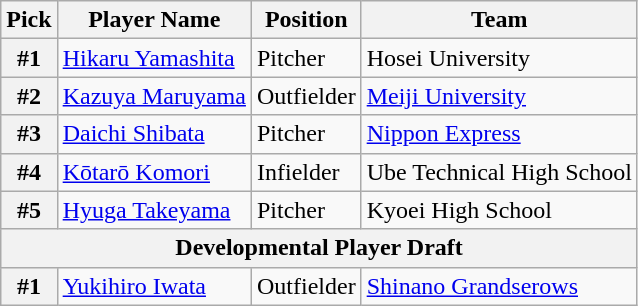<table class="wikitable">
<tr>
<th>Pick</th>
<th>Player Name</th>
<th>Position</th>
<th>Team</th>
</tr>
<tr>
<th>#1</th>
<td><a href='#'>Hikaru Yamashita</a></td>
<td>Pitcher</td>
<td>Hosei University</td>
</tr>
<tr>
<th>#2</th>
<td><a href='#'>Kazuya Maruyama</a></td>
<td>Outfielder</td>
<td><a href='#'>Meiji University</a></td>
</tr>
<tr>
<th>#3</th>
<td><a href='#'>Daichi Shibata</a></td>
<td>Pitcher</td>
<td><a href='#'>Nippon Express</a></td>
</tr>
<tr>
<th>#4</th>
<td><a href='#'>Kōtarō Komori</a></td>
<td>Infielder</td>
<td>Ube Technical High School</td>
</tr>
<tr>
<th>#5</th>
<td><a href='#'>Hyuga Takeyama</a></td>
<td>Pitcher</td>
<td>Kyoei High School</td>
</tr>
<tr>
<th colspan="5">Developmental Player Draft</th>
</tr>
<tr>
<th>#1</th>
<td><a href='#'>Yukihiro Iwata</a></td>
<td>Outfielder</td>
<td><a href='#'>Shinano Grandserows</a></td>
</tr>
</table>
